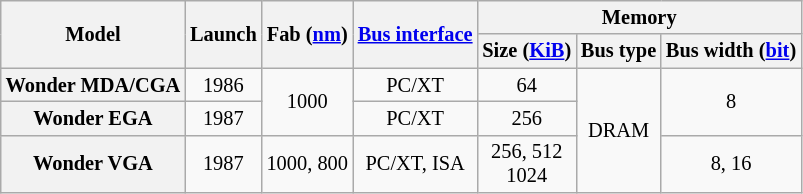<table class="mw-datatable wikitable sortable sort-under" style="font-size:85%; text-align:center;">
<tr>
<th rowspan="2">Model</th>
<th rowspan="2">Launch</th>
<th rowspan="2">Fab (<a href='#'>nm</a>)</th>
<th rowspan="2"><a href='#'>Bus interface</a></th>
<th colspan="3">Memory</th>
</tr>
<tr>
<th>Size (<a href='#'>KiB</a>)</th>
<th>Bus type</th>
<th>Bus width (<a href='#'>bit</a>)</th>
</tr>
<tr>
<th>Wonder MDA/CGA</th>
<td>1986</td>
<td rowspan="2">1000</td>
<td>PC/XT</td>
<td>64</td>
<td rowspan="3">DRAM</td>
<td rowspan="2">8</td>
</tr>
<tr>
<th>Wonder EGA</th>
<td>1987</td>
<td>PC/XT</td>
<td>256</td>
</tr>
<tr>
<th>Wonder VGA</th>
<td>1987</td>
<td>1000, 800</td>
<td>PC/XT, ISA</td>
<td>256, 512<br>1024</td>
<td>8, 16</td>
</tr>
</table>
